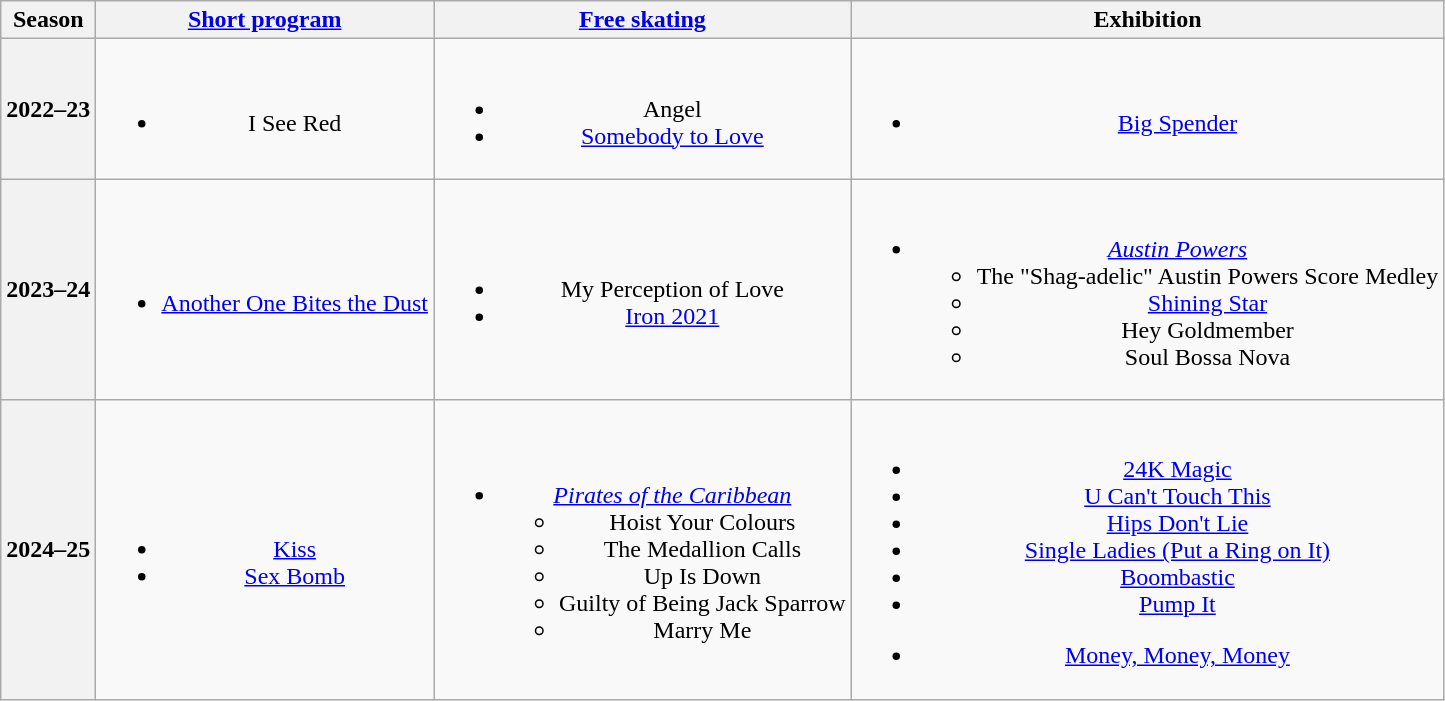<table class=wikitable style=text-align:center>
<tr>
<th>Season</th>
<th><a href='#'>Short program</a></th>
<th><a href='#'>Free skating</a></th>
<th>Exhibition</th>
</tr>
<tr>
<th>2022–23 <br> </th>
<td><br><ul><li>I See Red <br></li></ul></td>
<td><br><ul><li>Angel <br> </li><li><a href='#'>Somebody to Love</a> <br></li></ul></td>
<td><br><ul><li><a href='#'>Big Spender</a> <br> </li></ul></td>
</tr>
<tr>
<th>2023–24 <br> </th>
<td><br><ul><li><a href='#'>Another One Bites the Dust</a> <br> </li></ul></td>
<td><br><ul><li>My Perception of Love <br> </li><li><a href='#'>Iron 2021</a> <br> </li></ul></td>
<td><br><ul><li><em><a href='#'>Austin Powers</a></em><ul><li>The "Shag-adelic" Austin Powers Score Medley <br></li><li><a href='#'>Shining Star</a> <br></li><li>Hey Goldmember <br></li><li>Soul Bossa Nova <br></li></ul></li></ul></td>
</tr>
<tr>
<th>2024–25 <br> </th>
<td><br><ul><li><a href='#'>Kiss</a> <br></li><li><a href='#'>Sex Bomb</a> <br> </li></ul></td>
<td><br><ul><li><em><a href='#'>Pirates of the Caribbean</a></em><ul><li>Hoist Your Colours</li><li>The Medallion Calls</li><li>Up Is Down</li><li>Guilty of Being Jack Sparrow</li><li>Marry Me <br> </li></ul></li></ul></td>
<td><br><ul><li><a href='#'>24K Magic</a> <br></li><li><a href='#'>U Can't Touch This</a> <br></li><li><a href='#'>Hips Don't Lie</a> <br> </li><li><a href='#'>Single Ladies (Put a Ring on It)</a> <br> </li><li><a href='#'>Boombastic</a> <br> </li><li><a href='#'>Pump It</a> <br> </li></ul><ul><li><a href='#'>Money, Money, Money</a> <br></li></ul></td>
</tr>
</table>
